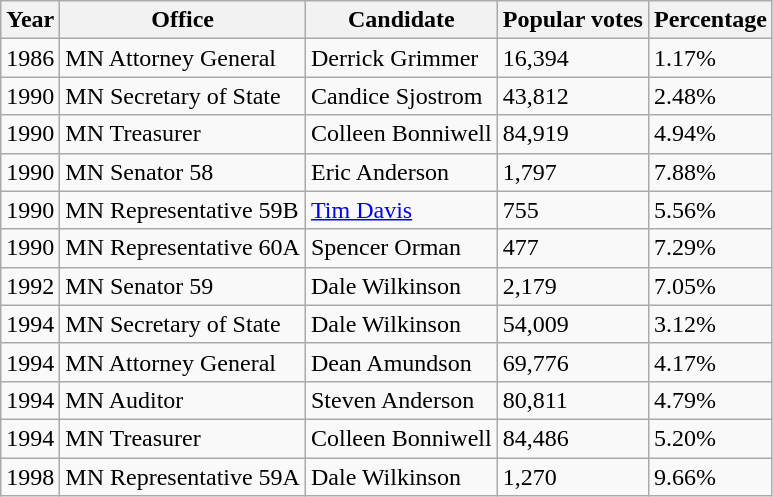<table class="wikitable">
<tr>
<th>Year</th>
<th>Office</th>
<th>Candidate</th>
<th>Popular votes</th>
<th>Percentage</th>
</tr>
<tr>
<td>1986</td>
<td>MN Attorney General</td>
<td>Derrick Grimmer</td>
<td>16,394</td>
<td>1.17%</td>
</tr>
<tr>
<td>1990</td>
<td>MN Secretary of State</td>
<td>Candice Sjostrom</td>
<td>43,812</td>
<td>2.48%</td>
</tr>
<tr>
<td>1990</td>
<td>MN Treasurer</td>
<td>Colleen Bonniwell</td>
<td>84,919</td>
<td>4.94%</td>
</tr>
<tr>
<td>1990</td>
<td>MN Senator 58</td>
<td>Eric Anderson</td>
<td>1,797</td>
<td>7.88%</td>
</tr>
<tr>
<td>1990</td>
<td>MN Representative 59B</td>
<td><a href='#'>Tim Davis</a></td>
<td>755</td>
<td>5.56%</td>
</tr>
<tr>
<td>1990</td>
<td>MN Representative 60A</td>
<td>Spencer Orman</td>
<td>477</td>
<td>7.29%</td>
</tr>
<tr>
<td>1992</td>
<td>MN Senator 59</td>
<td>Dale Wilkinson</td>
<td>2,179</td>
<td>7.05%</td>
</tr>
<tr>
<td>1994</td>
<td>MN Secretary of State</td>
<td>Dale Wilkinson</td>
<td>54,009</td>
<td>3.12%</td>
</tr>
<tr>
<td>1994</td>
<td>MN Attorney General</td>
<td>Dean Amundson</td>
<td>69,776</td>
<td>4.17%</td>
</tr>
<tr>
<td>1994</td>
<td>MN Auditor</td>
<td>Steven Anderson</td>
<td>80,811</td>
<td>4.79%</td>
</tr>
<tr>
<td>1994</td>
<td>MN Treasurer</td>
<td>Colleen Bonniwell</td>
<td>84,486</td>
<td>5.20%</td>
</tr>
<tr>
<td>1998</td>
<td>MN Representative 59A</td>
<td>Dale Wilkinson</td>
<td>1,270</td>
<td>9.66%</td>
</tr>
</table>
